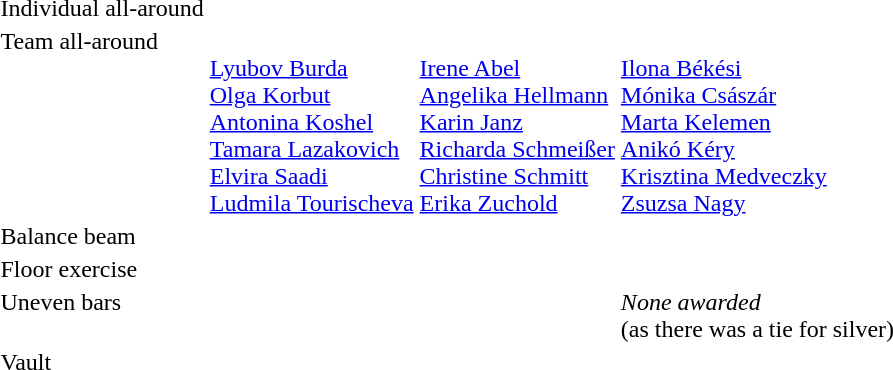<table>
<tr valign="top">
<td>Individual all-around<br></td>
<td></td>
<td></td>
<td></td>
</tr>
<tr valign="top">
<td>Team all-around<br></td>
<td><br><a href='#'>Lyubov Burda</a><br><a href='#'>Olga Korbut</a><br><a href='#'>Antonina Koshel</a><br><a href='#'>Tamara Lazakovich</a><br><a href='#'>Elvira Saadi</a><br><a href='#'>Ludmila Tourischeva</a></td>
<td><br><a href='#'>Irene Abel</a><br><a href='#'>Angelika Hellmann</a><br><a href='#'>Karin Janz</a><br><a href='#'>Richarda Schmeißer</a><br><a href='#'>Christine Schmitt</a><br><a href='#'>Erika Zuchold</a></td>
<td><br><a href='#'>Ilona Békési</a><br><a href='#'>Mónika Császár</a><br><a href='#'>Marta Kelemen</a><br><a href='#'>Anikó Kéry</a><br><a href='#'>Krisztina Medveczky</a><br><a href='#'>Zsuzsa Nagy</a></td>
</tr>
<tr valign="top">
<td>Balance beam<br></td>
<td></td>
<td></td>
<td></td>
</tr>
<tr valign="top">
<td>Floor exercise<br></td>
<td></td>
<td></td>
<td></td>
</tr>
<tr valign="top">
<td rowspan=2>Uneven bars<br></td>
<td rowspan=2></td>
<td></td>
<td rowspan=2><em>None awarded</em><br>(as there was a tie for silver)</td>
</tr>
<tr>
<td></td>
</tr>
<tr valign="top">
<td>Vault<br></td>
<td></td>
<td></td>
<td></td>
</tr>
</table>
